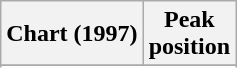<table class="wikitable plainrowheaders" style="text-align:center">
<tr>
<th>Chart (1997)</th>
<th>Peak<br>position</th>
</tr>
<tr>
</tr>
<tr>
</tr>
</table>
